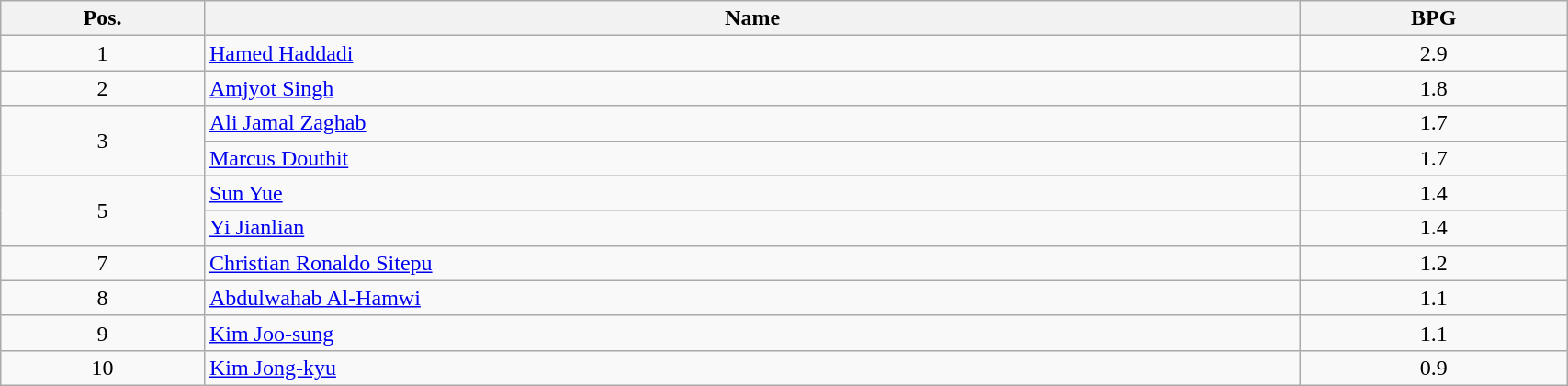<table class=wikitable width="90%">
<tr>
<th width="13%">Pos.</th>
<th width="70%">Name</th>
<th width="17%">BPG</th>
</tr>
<tr>
<td align=center>1</td>
<td> <a href='#'>Hamed Haddadi</a></td>
<td align=center>2.9</td>
</tr>
<tr>
<td align=center>2</td>
<td> <a href='#'>Amjyot Singh</a></td>
<td align=center>1.8</td>
</tr>
<tr>
<td align=center rowspan=2>3</td>
<td> <a href='#'>Ali Jamal Zaghab</a></td>
<td align=center>1.7</td>
</tr>
<tr>
<td> <a href='#'>Marcus Douthit</a></td>
<td align=center>1.7</td>
</tr>
<tr>
<td align=center rowspan=2>5</td>
<td> <a href='#'>Sun Yue</a></td>
<td align=center>1.4</td>
</tr>
<tr>
<td> <a href='#'>Yi Jianlian</a></td>
<td align=center>1.4</td>
</tr>
<tr>
<td align=center>7</td>
<td> <a href='#'>Christian Ronaldo Sitepu</a></td>
<td align=center>1.2</td>
</tr>
<tr>
<td align=center>8</td>
<td> <a href='#'>Abdulwahab Al-Hamwi</a></td>
<td align=center>1.1</td>
</tr>
<tr>
<td align=center>9</td>
<td> <a href='#'>Kim Joo-sung</a></td>
<td align=center>1.1</td>
</tr>
<tr>
<td align=center>10</td>
<td> <a href='#'>Kim Jong-kyu</a></td>
<td align=center>0.9</td>
</tr>
</table>
